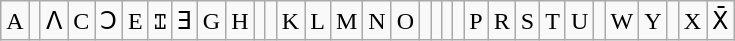<table class="wikitable">
<tr>
<td>A</td>
<td></td>
<td>Ʌ</td>
<td>C</td>
<td>Ↄ</td>
<td>E</td>
<td>Ɪ</td>
<td>Ǝ</td>
<td>G</td>
<td>H</td>
<td></td>
<td></td>
<td>K</td>
<td>L</td>
<td>M</td>
<td>N</td>
<td>O</td>
<td></td>
<td></td>
<td></td>
<td></td>
<td>P</td>
<td>R</td>
<td>S</td>
<td>T</td>
<td>U</td>
<td></td>
<td>W</td>
<td>Y</td>
<td></td>
<td>X</td>
<td>X̄</td>
</tr>
</table>
